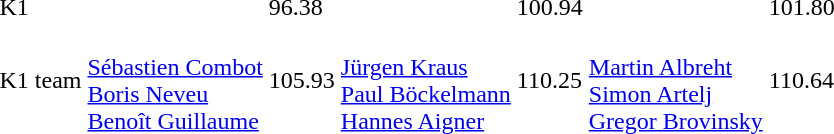<table>
<tr>
<td>K1</td>
<td></td>
<td>96.38</td>
<td></td>
<td>100.94</td>
<td></td>
<td>101.80</td>
</tr>
<tr>
<td>K1 team</td>
<td><br><a href='#'>Sébastien Combot</a><br><a href='#'>Boris Neveu</a><br><a href='#'>Benoît Guillaume</a></td>
<td>105.93</td>
<td><br><a href='#'>Jürgen Kraus</a><br><a href='#'>Paul Böckelmann</a><br><a href='#'>Hannes Aigner</a></td>
<td>110.25</td>
<td><br><a href='#'>Martin Albreht</a><br><a href='#'>Simon Artelj</a><br><a href='#'>Gregor Brovinsky</a></td>
<td>110.64</td>
</tr>
</table>
